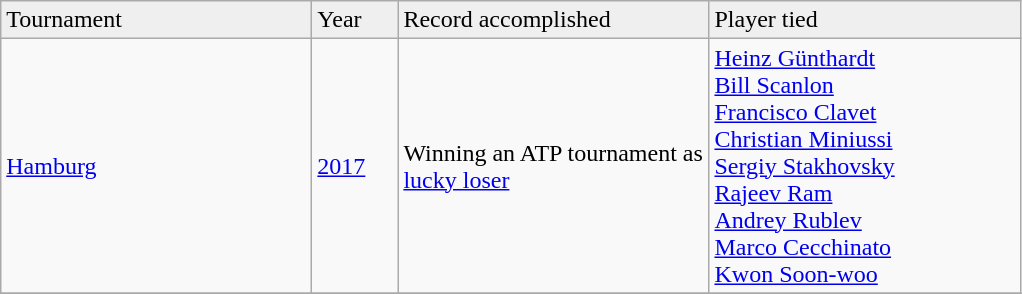<table class=wikitable>
<tr style="background:#efefef;">
<td width=200>Tournament</td>
<td width=50>Year</td>
<td width=200>Record accomplished</td>
<td width=200>Player tied</td>
</tr>
<tr>
<td><a href='#'>Hamburg</a></td>
<td><a href='#'>2017</a></td>
<td>Winning an ATP tournament as <a href='#'>lucky loser</a></td>
<td><a href='#'>Heinz Günthardt</a><br><a href='#'>Bill Scanlon</a><br><a href='#'>Francisco Clavet</a><br><a href='#'>Christian Miniussi</a><br><a href='#'>Sergiy Stakhovsky</a><br><a href='#'>Rajeev Ram</a><br><a href='#'>Andrey Rublev</a><br><a href='#'>Marco Cecchinato</a><br><a href='#'>Kwon Soon-woo</a></td>
</tr>
<tr>
</tr>
</table>
